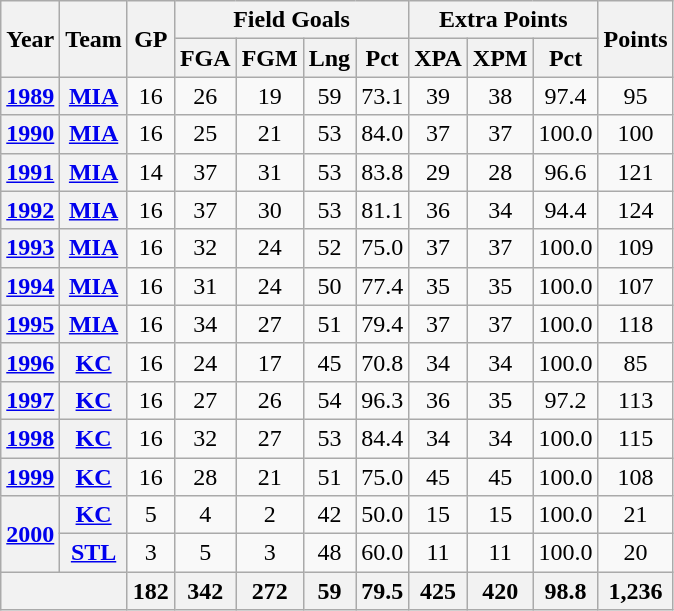<table class="wikitable" style="text-align:center;">
<tr>
<th rowspan="2">Year</th>
<th rowspan="2">Team</th>
<th rowspan="2">GP</th>
<th colspan="4">Field Goals</th>
<th colspan="3">Extra Points</th>
<th rowspan="2">Points</th>
</tr>
<tr>
<th>FGA</th>
<th>FGM</th>
<th>Lng</th>
<th>Pct</th>
<th>XPA</th>
<th>XPM</th>
<th>Pct</th>
</tr>
<tr>
<th><a href='#'>1989</a></th>
<th><a href='#'>MIA</a></th>
<td>16</td>
<td>26</td>
<td>19</td>
<td>59</td>
<td>73.1</td>
<td>39</td>
<td>38</td>
<td>97.4</td>
<td>95</td>
</tr>
<tr>
<th><a href='#'>1990</a></th>
<th><a href='#'>MIA</a></th>
<td>16</td>
<td>25</td>
<td>21</td>
<td>53</td>
<td>84.0</td>
<td>37</td>
<td>37</td>
<td>100.0</td>
<td>100</td>
</tr>
<tr>
<th><a href='#'>1991</a></th>
<th><a href='#'>MIA</a></th>
<td>14</td>
<td>37</td>
<td>31</td>
<td>53</td>
<td>83.8</td>
<td>29</td>
<td>28</td>
<td>96.6</td>
<td>121</td>
</tr>
<tr>
<th><a href='#'>1992</a></th>
<th><a href='#'>MIA</a></th>
<td>16</td>
<td>37</td>
<td>30</td>
<td>53</td>
<td>81.1</td>
<td>36</td>
<td>34</td>
<td>94.4</td>
<td>124</td>
</tr>
<tr>
<th><a href='#'>1993</a></th>
<th><a href='#'>MIA</a></th>
<td>16</td>
<td>32</td>
<td>24</td>
<td>52</td>
<td>75.0</td>
<td>37</td>
<td>37</td>
<td>100.0</td>
<td>109</td>
</tr>
<tr>
<th><a href='#'>1994</a></th>
<th><a href='#'>MIA</a></th>
<td>16</td>
<td>31</td>
<td>24</td>
<td>50</td>
<td>77.4</td>
<td>35</td>
<td>35</td>
<td>100.0</td>
<td>107</td>
</tr>
<tr>
<th><a href='#'>1995</a></th>
<th><a href='#'>MIA</a></th>
<td>16</td>
<td>34</td>
<td>27</td>
<td>51</td>
<td>79.4</td>
<td>37</td>
<td>37</td>
<td>100.0</td>
<td>118</td>
</tr>
<tr>
<th><a href='#'>1996</a></th>
<th><a href='#'>KC</a></th>
<td>16</td>
<td>24</td>
<td>17</td>
<td>45</td>
<td>70.8</td>
<td>34</td>
<td>34</td>
<td>100.0</td>
<td>85</td>
</tr>
<tr>
<th><a href='#'>1997</a></th>
<th><a href='#'>KC</a></th>
<td>16</td>
<td>27</td>
<td>26</td>
<td>54</td>
<td>96.3</td>
<td>36</td>
<td>35</td>
<td>97.2</td>
<td>113</td>
</tr>
<tr>
<th><a href='#'>1998</a></th>
<th><a href='#'>KC</a></th>
<td>16</td>
<td>32</td>
<td>27</td>
<td>53</td>
<td>84.4</td>
<td>34</td>
<td>34</td>
<td>100.0</td>
<td>115</td>
</tr>
<tr>
<th><a href='#'>1999</a></th>
<th><a href='#'>KC</a></th>
<td>16</td>
<td>28</td>
<td>21</td>
<td>51</td>
<td>75.0</td>
<td>45</td>
<td>45</td>
<td>100.0</td>
<td>108</td>
</tr>
<tr>
<th rowspan="2"><a href='#'>2000</a></th>
<th><a href='#'>KC</a></th>
<td>5</td>
<td>4</td>
<td>2</td>
<td>42</td>
<td>50.0</td>
<td>15</td>
<td>15</td>
<td>100.0</td>
<td>21</td>
</tr>
<tr>
<th><a href='#'>STL</a></th>
<td>3</td>
<td>5</td>
<td>3</td>
<td>48</td>
<td>60.0</td>
<td>11</td>
<td>11</td>
<td>100.0</td>
<td>20</td>
</tr>
<tr>
<th colspan="2"></th>
<th>182</th>
<th>342</th>
<th>272</th>
<th>59</th>
<th>79.5</th>
<th>425</th>
<th>420</th>
<th>98.8</th>
<th>1,236</th>
</tr>
</table>
